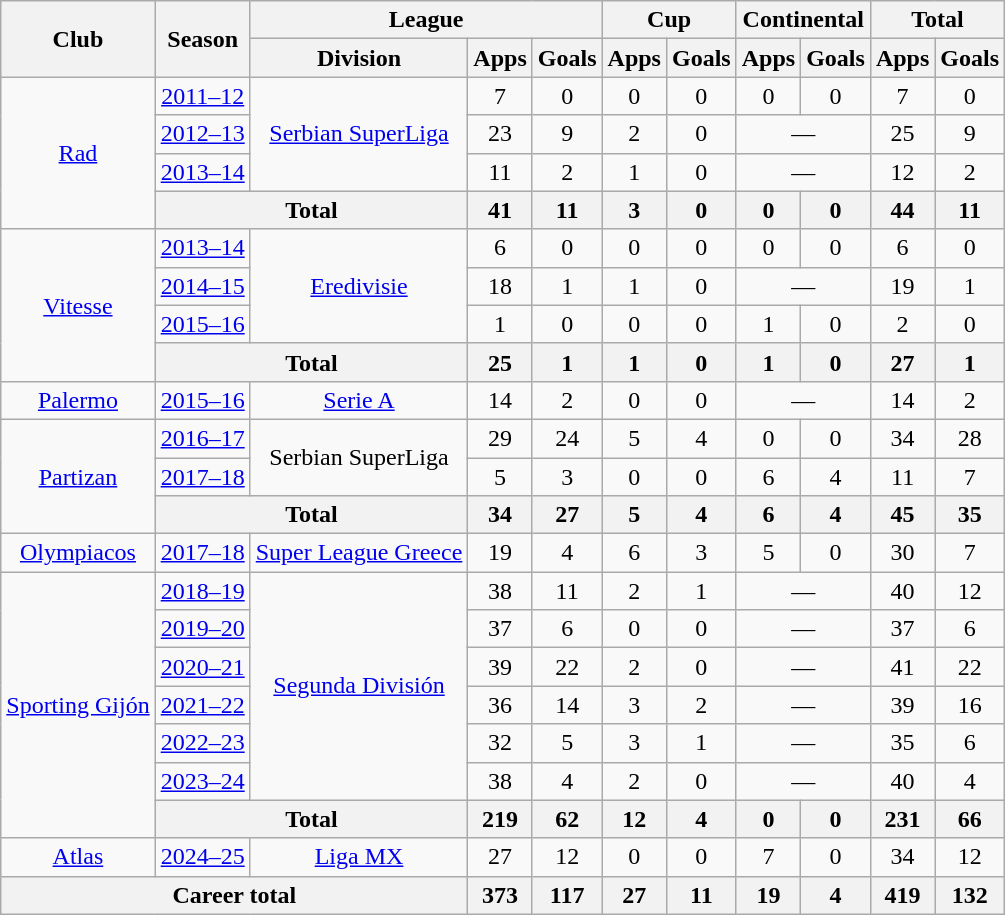<table class="wikitable" style="text-align:center">
<tr>
<th rowspan="2">Club</th>
<th rowspan="2">Season</th>
<th colspan="3">League</th>
<th colspan="2">Cup</th>
<th colspan="2">Continental</th>
<th colspan="2">Total</th>
</tr>
<tr>
<th>Division</th>
<th>Apps</th>
<th>Goals</th>
<th>Apps</th>
<th>Goals</th>
<th>Apps</th>
<th>Goals</th>
<th>Apps</th>
<th>Goals</th>
</tr>
<tr>
<td rowspan="4"><a href='#'>Rad</a></td>
<td><a href='#'>2011–12</a></td>
<td rowspan="3"><a href='#'>Serbian SuperLiga</a></td>
<td>7</td>
<td>0</td>
<td>0</td>
<td>0</td>
<td>0</td>
<td>0</td>
<td>7</td>
<td>0</td>
</tr>
<tr>
<td><a href='#'>2012–13</a></td>
<td>23</td>
<td>9</td>
<td>2</td>
<td>0</td>
<td colspan="2">—</td>
<td>25</td>
<td>9</td>
</tr>
<tr>
<td><a href='#'>2013–14</a></td>
<td>11</td>
<td>2</td>
<td>1</td>
<td>0</td>
<td colspan="2">—</td>
<td>12</td>
<td>2</td>
</tr>
<tr>
<th colspan="2">Total</th>
<th>41</th>
<th>11</th>
<th>3</th>
<th>0</th>
<th>0</th>
<th>0</th>
<th>44</th>
<th>11</th>
</tr>
<tr>
<td rowspan="4"><a href='#'>Vitesse</a></td>
<td><a href='#'>2013–14</a></td>
<td rowspan="3"><a href='#'>Eredivisie</a></td>
<td>6</td>
<td>0</td>
<td>0</td>
<td>0</td>
<td>0</td>
<td>0</td>
<td>6</td>
<td>0</td>
</tr>
<tr>
<td><a href='#'>2014–15</a></td>
<td>18</td>
<td>1</td>
<td>1</td>
<td>0</td>
<td colspan="2">—</td>
<td>19</td>
<td>1</td>
</tr>
<tr>
<td><a href='#'>2015–16</a></td>
<td>1</td>
<td>0</td>
<td>0</td>
<td>0</td>
<td>1</td>
<td>0</td>
<td>2</td>
<td>0</td>
</tr>
<tr>
<th colspan="2">Total</th>
<th>25</th>
<th>1</th>
<th>1</th>
<th>0</th>
<th>1</th>
<th>0</th>
<th>27</th>
<th>1</th>
</tr>
<tr>
<td><a href='#'>Palermo</a></td>
<td><a href='#'>2015–16</a></td>
<td><a href='#'>Serie A</a></td>
<td>14</td>
<td>2</td>
<td>0</td>
<td>0</td>
<td colspan="2">—</td>
<td>14</td>
<td>2</td>
</tr>
<tr>
<td rowspan="3"><a href='#'>Partizan</a></td>
<td><a href='#'>2016–17</a></td>
<td rowspan="2">Serbian SuperLiga</td>
<td>29</td>
<td>24</td>
<td>5</td>
<td>4</td>
<td>0</td>
<td>0</td>
<td>34</td>
<td>28</td>
</tr>
<tr>
<td><a href='#'>2017–18</a></td>
<td>5</td>
<td>3</td>
<td>0</td>
<td>0</td>
<td>6</td>
<td>4</td>
<td>11</td>
<td>7</td>
</tr>
<tr>
<th colspan="2">Total</th>
<th>34</th>
<th>27</th>
<th>5</th>
<th>4</th>
<th>6</th>
<th>4</th>
<th>45</th>
<th>35</th>
</tr>
<tr>
<td><a href='#'>Olympiacos</a></td>
<td><a href='#'>2017–18</a></td>
<td><a href='#'>Super League Greece</a></td>
<td>19</td>
<td>4</td>
<td>6</td>
<td>3</td>
<td>5</td>
<td>0</td>
<td>30</td>
<td>7</td>
</tr>
<tr>
<td rowspan="7"><a href='#'>Sporting Gijón</a></td>
<td><a href='#'>2018–19</a></td>
<td rowspan="6"><a href='#'>Segunda División</a></td>
<td>38</td>
<td>11</td>
<td>2</td>
<td>1</td>
<td colspan="2">—</td>
<td>40</td>
<td>12</td>
</tr>
<tr>
<td><a href='#'>2019–20</a></td>
<td>37</td>
<td>6</td>
<td>0</td>
<td>0</td>
<td colspan="2">—</td>
<td>37</td>
<td>6</td>
</tr>
<tr>
<td><a href='#'>2020–21</a></td>
<td>39</td>
<td>22</td>
<td>2</td>
<td>0</td>
<td colspan="2">—</td>
<td>41</td>
<td>22</td>
</tr>
<tr>
<td><a href='#'>2021–22</a></td>
<td>36</td>
<td>14</td>
<td>3</td>
<td>2</td>
<td colspan="2">—</td>
<td>39</td>
<td>16</td>
</tr>
<tr>
<td><a href='#'>2022–23</a></td>
<td>32</td>
<td>5</td>
<td>3</td>
<td>1</td>
<td colspan="2">—</td>
<td>35</td>
<td>6</td>
</tr>
<tr>
<td><a href='#'>2023–24</a></td>
<td>38</td>
<td>4</td>
<td>2</td>
<td>0</td>
<td colspan="2">—</td>
<td>40</td>
<td>4</td>
</tr>
<tr>
<th colspan="2">Total</th>
<th>219</th>
<th>62</th>
<th>12</th>
<th>4</th>
<th>0</th>
<th>0</th>
<th>231</th>
<th>66</th>
</tr>
<tr>
<td><a href='#'>Atlas</a></td>
<td><a href='#'>2024–25</a></td>
<td><a href='#'>Liga MX</a></td>
<td>27</td>
<td>12</td>
<td>0</td>
<td>0</td>
<td>7</td>
<td>0</td>
<td>34</td>
<td>12</td>
</tr>
<tr>
<th colspan="3">Career total</th>
<th>373</th>
<th>117</th>
<th>27</th>
<th>11</th>
<th>19</th>
<th>4</th>
<th>419</th>
<th>132</th>
</tr>
</table>
